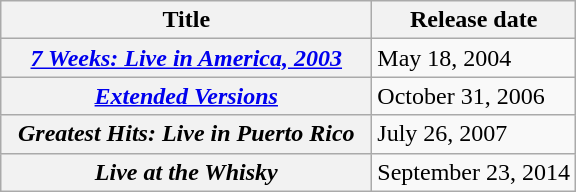<table class="wikitable plainrowheaders">
<tr>
<th scope="col" style="width:15em;">Title</th>
<th scope="col">Release date</th>
</tr>
<tr>
<th scope="row"><em><a href='#'>7 Weeks: Live in America, 2003</a></em></th>
<td>May 18, 2004</td>
</tr>
<tr>
<th scope="row"><em><a href='#'>Extended Versions</a></em></th>
<td>October 31, 2006</td>
</tr>
<tr>
<th scope="row"><em>Greatest Hits: Live in Puerto Rico</em></th>
<td>July 26, 2007</td>
</tr>
<tr>
<th scope="row"><em>Live at the Whisky</em></th>
<td>September 23, 2014</td>
</tr>
</table>
